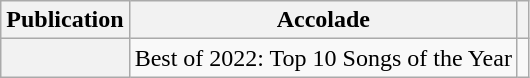<table class="sortable wikitable plainrowheaders  mw-collapsible">
<tr>
<th scope="col">Publication</th>
<th scope="col" class="unsortable">Accolade</th>
<th scope="col" class="unsortable"></th>
</tr>
<tr>
<th scope="row"><em></em></th>
<td>Best of 2022: Top 10 Songs of the Year</td>
<td></td>
</tr>
</table>
